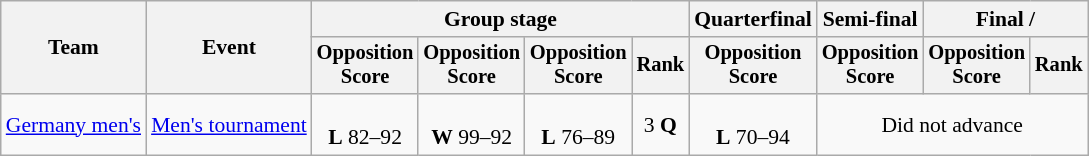<table class="wikitable" style="font-size:90%">
<tr>
<th rowspan=2>Team</th>
<th rowspan=2>Event</th>
<th colspan=4>Group stage</th>
<th>Quarterfinal</th>
<th>Semi-final</th>
<th colspan=2>Final / </th>
</tr>
<tr style="font-size:95%">
<th>Opposition<br>Score</th>
<th>Opposition<br>Score</th>
<th>Opposition<br>Score</th>
<th>Rank</th>
<th>Opposition<br>Score</th>
<th>Opposition<br>Score</th>
<th>Opposition<br>Score</th>
<th>Rank</th>
</tr>
<tr align=center>
<td align=left><a href='#'>Germany men's</a></td>
<td align=left><a href='#'>Men's tournament</a></td>
<td><br><strong>L</strong> 82–92</td>
<td><br><strong>W</strong> 99–92</td>
<td><br><strong>L</strong> 76–89</td>
<td>3 <strong>Q</strong></td>
<td><br><strong>L</strong> 70–94</td>
<td colspan=3>Did not advance</td>
</tr>
</table>
